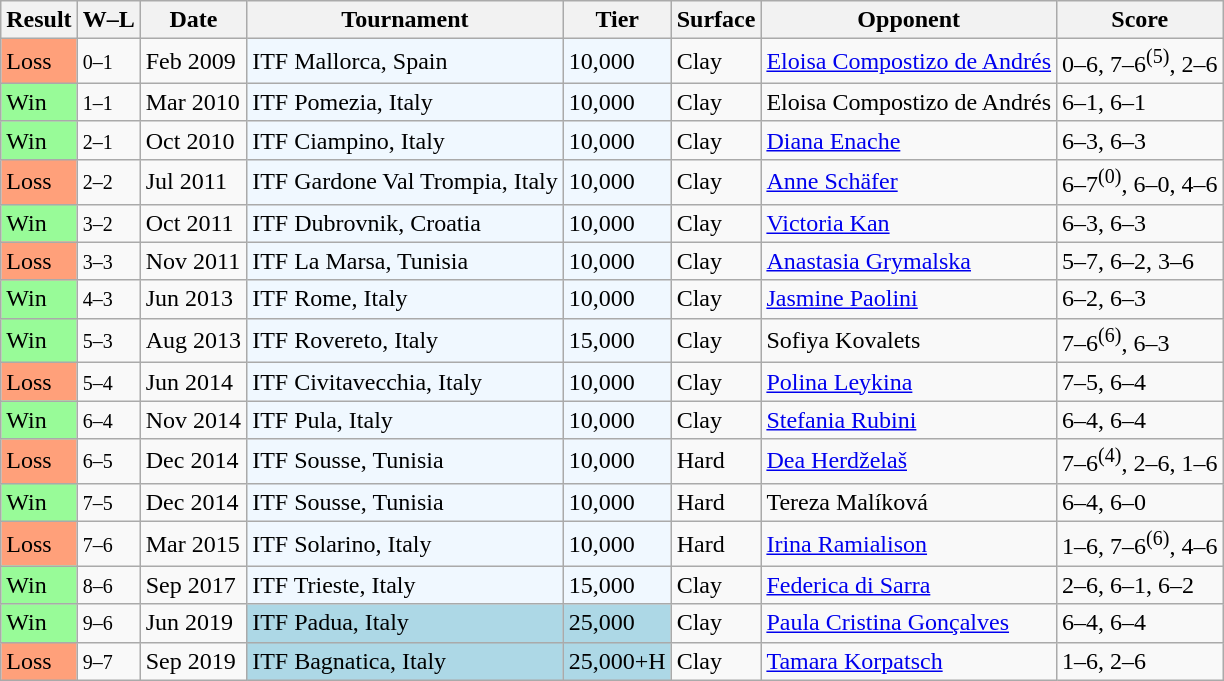<table class="sortable wikitable">
<tr>
<th>Result</th>
<th class="unsortable">W–L</th>
<th>Date</th>
<th>Tournament</th>
<th>Tier</th>
<th>Surface</th>
<th>Opponent</th>
<th class="unsortable">Score</th>
</tr>
<tr>
<td bgcolor=FFA07A>Loss</td>
<td><small>0–1</small></td>
<td>Feb 2009</td>
<td style="background:#f0f8ff;">ITF Mallorca, Spain</td>
<td style="background:#f0f8ff;">10,000</td>
<td>Clay</td>
<td> <a href='#'>Eloisa Compostizo de Andrés</a></td>
<td>0–6, 7–6<sup>(5)</sup>, 2–6</td>
</tr>
<tr>
<td bgcolor="98FB98">Win</td>
<td><small>1–1</small></td>
<td>Mar 2010</td>
<td style="background:#f0f8ff;">ITF Pomezia, Italy</td>
<td style="background:#f0f8ff;">10,000</td>
<td>Clay</td>
<td> Eloisa Compostizo de Andrés</td>
<td>6–1, 6–1</td>
</tr>
<tr>
<td bgcolor="98FB98">Win</td>
<td><small>2–1</small></td>
<td>Oct 2010</td>
<td style="background:#f0f8ff;">ITF Ciampino, Italy</td>
<td style="background:#f0f8ff;">10,000</td>
<td>Clay</td>
<td> <a href='#'>Diana Enache</a></td>
<td>6–3, 6–3</td>
</tr>
<tr>
<td bgcolor=FFA07A>Loss</td>
<td><small>2–2</small></td>
<td>Jul 2011</td>
<td bgcolor="#f0f8ff">ITF Gardone Val Trompia, Italy</td>
<td style="background:#f0f8ff;">10,000</td>
<td>Clay</td>
<td> <a href='#'>Anne Schäfer</a></td>
<td>6–7<sup>(0)</sup>, 6–0, 4–6</td>
</tr>
<tr>
<td bgcolor="98FB98">Win</td>
<td><small>3–2</small></td>
<td>Oct 2011</td>
<td style="background:#f0f8ff;">ITF Dubrovnik, Croatia</td>
<td style="background:#f0f8ff;">10,000</td>
<td>Clay</td>
<td> <a href='#'>Victoria Kan</a></td>
<td>6–3, 6–3</td>
</tr>
<tr>
<td bgcolor=FFA07A>Loss</td>
<td><small>3–3</small></td>
<td>Nov 2011</td>
<td style="background:#f0f8ff;">ITF La Marsa, Tunisia</td>
<td style="background:#f0f8ff;">10,000</td>
<td>Clay</td>
<td> <a href='#'>Anastasia Grymalska</a></td>
<td>5–7, 6–2, 3–6</td>
</tr>
<tr>
<td bgcolor="98FB98">Win</td>
<td><small>4–3</small></td>
<td>Jun 2013</td>
<td style="background:#f0f8ff;">ITF Rome, Italy</td>
<td style="background:#f0f8ff;">10,000</td>
<td>Clay</td>
<td> <a href='#'>Jasmine Paolini</a></td>
<td>6–2, 6–3</td>
</tr>
<tr>
<td bgcolor="98FB98">Win</td>
<td><small>5–3</small></td>
<td>Aug 2013</td>
<td style="background:#f0f8ff;">ITF Rovereto, Italy</td>
<td style="background:#f0f8ff;">15,000</td>
<td>Clay</td>
<td> Sofiya Kovalets</td>
<td>7–6<sup>(6)</sup>, 6–3</td>
</tr>
<tr>
<td bgcolor=FFA07A>Loss</td>
<td><small>5–4</small></td>
<td>Jun 2014</td>
<td style="background:#f0f8ff;">ITF Civitavecchia, Italy</td>
<td style="background:#f0f8ff;">10,000</td>
<td>Clay</td>
<td> <a href='#'>Polina Leykina</a></td>
<td>7–5, 6–4</td>
</tr>
<tr>
<td bgcolor="98FB98">Win</td>
<td><small>6–4</small></td>
<td>Nov 2014</td>
<td style="background:#f0f8ff;">ITF Pula, Italy</td>
<td style="background:#f0f8ff;">10,000</td>
<td>Clay</td>
<td> <a href='#'>Stefania Rubini</a></td>
<td>6–4, 6–4</td>
</tr>
<tr>
<td bgcolor=FFA07A>Loss</td>
<td><small>6–5</small></td>
<td>Dec 2014</td>
<td style="background:#f0f8ff;">ITF Sousse, Tunisia</td>
<td style="background:#f0f8ff;">10,000</td>
<td>Hard</td>
<td> <a href='#'>Dea Herdželaš</a></td>
<td>7–6<sup>(4)</sup>, 2–6, 1–6</td>
</tr>
<tr>
<td bgcolor="98FB98">Win</td>
<td><small>7–5</small></td>
<td>Dec 2014</td>
<td style="background:#f0f8ff;">ITF Sousse, Tunisia</td>
<td style="background:#f0f8ff;">10,000</td>
<td>Hard</td>
<td> Tereza Malíková</td>
<td>6–4, 6–0</td>
</tr>
<tr>
<td bgcolor=FFA07A>Loss</td>
<td><small>7–6</small></td>
<td>Mar 2015</td>
<td style="background:#f0f8ff;">ITF Solarino, Italy</td>
<td style="background:#f0f8ff;">10,000</td>
<td>Hard</td>
<td> <a href='#'>Irina Ramialison</a></td>
<td>1–6, 7–6<sup>(6)</sup>, 4–6</td>
</tr>
<tr>
<td bgcolor="98FB98">Win</td>
<td><small>8–6</small></td>
<td>Sep 2017</td>
<td style="background:#f0f8ff;">ITF Trieste, Italy</td>
<td style="background:#f0f8ff;">15,000</td>
<td>Clay</td>
<td> <a href='#'>Federica di Sarra</a></td>
<td>2–6, 6–1, 6–2</td>
</tr>
<tr>
<td bgcolor="98FB98">Win</td>
<td><small>9–6</small></td>
<td>Jun 2019</td>
<td style="background:lightblue;">ITF Padua, Italy</td>
<td style="background:lightblue;">25,000</td>
<td>Clay</td>
<td> <a href='#'>Paula Cristina Gonçalves</a></td>
<td>6–4, 6–4</td>
</tr>
<tr>
<td style="background:#ffa07a;">Loss</td>
<td><small>9–7</small></td>
<td>Sep 2019</td>
<td style="background:lightblue;">ITF Bagnatica, Italy</td>
<td style="background:lightblue;">25,000+H</td>
<td>Clay</td>
<td> <a href='#'>Tamara Korpatsch</a></td>
<td>1–6, 2–6</td>
</tr>
</table>
